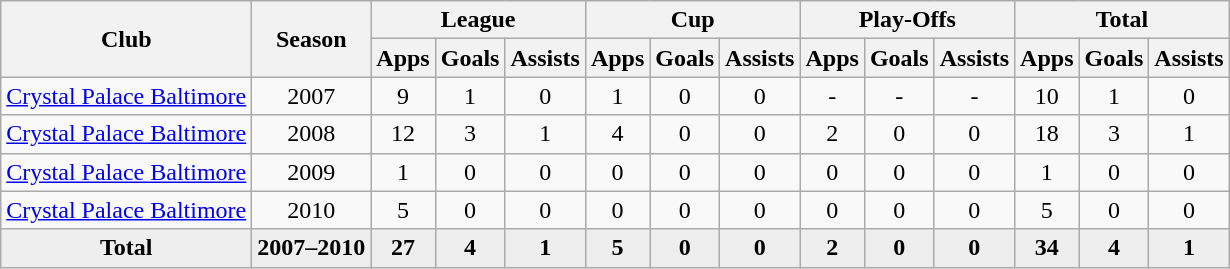<table class="wikitable" style="text-align: center;">
<tr>
<th rowspan="2">Club</th>
<th rowspan="2">Season</th>
<th colspan="3">League</th>
<th colspan="3">Cup</th>
<th colspan="3">Play-Offs</th>
<th colspan="3">Total</th>
</tr>
<tr>
<th>Apps</th>
<th>Goals</th>
<th>Assists</th>
<th>Apps</th>
<th>Goals</th>
<th>Assists</th>
<th>Apps</th>
<th>Goals</th>
<th>Assists</th>
<th>Apps</th>
<th>Goals</th>
<th>Assists</th>
</tr>
<tr>
<td rowspan="1" valign="top"><a href='#'>Crystal Palace Baltimore</a></td>
<td>2007</td>
<td>9</td>
<td>1</td>
<td>0</td>
<td>1</td>
<td>0</td>
<td>0</td>
<td>-</td>
<td>-</td>
<td>-</td>
<td>10</td>
<td>1</td>
<td>0</td>
</tr>
<tr>
<td><a href='#'>Crystal Palace Baltimore</a></td>
<td>2008</td>
<td>12</td>
<td>3</td>
<td>1</td>
<td>4</td>
<td>0</td>
<td>0</td>
<td>2</td>
<td>0</td>
<td>0</td>
<td>18</td>
<td>3</td>
<td>1</td>
</tr>
<tr>
<td><a href='#'>Crystal Palace Baltimore</a></td>
<td>2009</td>
<td>1</td>
<td>0</td>
<td>0</td>
<td>0</td>
<td>0</td>
<td>0</td>
<td>0</td>
<td>0</td>
<td>0</td>
<td>1</td>
<td>0</td>
<td>0</td>
</tr>
<tr>
<td><a href='#'>Crystal Palace Baltimore</a></td>
<td>2010</td>
<td>5</td>
<td>0</td>
<td>0</td>
<td>0</td>
<td>0</td>
<td>0</td>
<td>0</td>
<td>0</td>
<td>0</td>
<td>5</td>
<td>0</td>
<td>0</td>
</tr>
<tr style="font-weight:bold; background-color:#eeeeee;">
<td><strong>Total</strong></td>
<td>2007–2010</td>
<td>27</td>
<td>4</td>
<td>1</td>
<td>5</td>
<td>0</td>
<td>0</td>
<td>2</td>
<td>0</td>
<td>0</td>
<td>34</td>
<td>4</td>
<td>1</td>
</tr>
</table>
